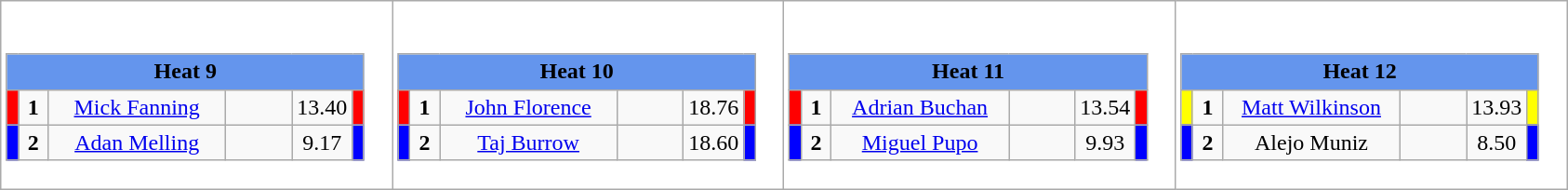<table class="wikitable" style="background:#fff;">
<tr>
<td><div><br><table class="wikitable">
<tr>
<td colspan="6"  style="text-align:center; background:#6495ed;"><strong>Heat 9</strong></td>
</tr>
<tr>
<td style="width:01px; background: #f00;"></td>
<td style="width:14px; text-align:center;"><strong>1</strong></td>
<td style="width:120px; text-align:center;"><a href='#'>Mick Fanning</a></td>
<td style="width:40px; text-align:center;"></td>
<td style="width:20px; text-align:center;">13.40</td>
<td style="width:01px; background: #f00;"></td>
</tr>
<tr>
<td style="width:01px; background: #00f;"></td>
<td style="width:14px; text-align:center;"><strong>2</strong></td>
<td style="width:120px; text-align:center;"><a href='#'>Adan Melling</a></td>
<td style="width:40px; text-align:center;"></td>
<td style="width:20px; text-align:center;">9.17</td>
<td style="width:01px; background: #00f;"></td>
</tr>
</table>
</div></td>
<td><div><br><table class="wikitable">
<tr>
<td colspan="6"  style="text-align:center; background:#6495ed;"><strong>Heat 10</strong></td>
</tr>
<tr>
<td style="width:01px; background: #f00;"></td>
<td style="width:14px; text-align:center;"><strong>1</strong></td>
<td style="width:120px; text-align:center;"><a href='#'>John Florence</a></td>
<td style="width:40px; text-align:center;"></td>
<td style="width:20px; text-align:center;">18.76</td>
<td style="width:01px; background: #f00;"></td>
</tr>
<tr>
<td style="width:01px; background: #00f;"></td>
<td style="width:14px; text-align:center;"><strong>2</strong></td>
<td style="width:120px; text-align:center;"><a href='#'>Taj Burrow</a></td>
<td style="width:40px; text-align:center;"></td>
<td style="width:20px; text-align:center;">18.60</td>
<td style="width:01px; background: #00f;"></td>
</tr>
</table>
</div></td>
<td><div><br><table class="wikitable">
<tr>
<td colspan="6"  style="text-align:center; background:#6495ed;"><strong>Heat 11</strong></td>
</tr>
<tr>
<td style="width:01px; background: #f00;"></td>
<td style="width:14px; text-align:center;"><strong>1</strong></td>
<td style="width:120px; text-align:center;"><a href='#'>Adrian Buchan</a></td>
<td style="width:40px; text-align:center;"></td>
<td style="width:20px; text-align:center;">13.54</td>
<td style="width:01px; background: #f00;"></td>
</tr>
<tr>
<td style="width:01px; background: #00f;"></td>
<td style="width:14px; text-align:center;"><strong>2</strong></td>
<td style="width:120px; text-align:center;"><a href='#'>Miguel Pupo</a></td>
<td style="width:40px; text-align:center;"></td>
<td style="width:20px; text-align:center;">9.93</td>
<td style="width:01px; background: #00f;"></td>
</tr>
</table>
</div></td>
<td><div><br><table class="wikitable">
<tr>
<td colspan="6"  style="text-align:center; background:#6495ed;"><strong>Heat 12</strong></td>
</tr>
<tr>
<td style="width:01px; background: #ff0;"></td>
<td style="width:14px; text-align:center;"><strong>1</strong></td>
<td style="width:120px; text-align:center;"><a href='#'>Matt Wilkinson</a></td>
<td style="width:40px; text-align:center;"></td>
<td style="width:20px; text-align:center;">13.93</td>
<td style="width:01px; background: #ff0;"></td>
</tr>
<tr>
<td style="width:01px; background: #00f;"></td>
<td style="width:14px; text-align:center;"><strong>2</strong></td>
<td style="width:120px; text-align:center;">Alejo Muniz</td>
<td style="width:40px; text-align:center;"></td>
<td style="width:20px; text-align:center;">8.50</td>
<td style="width:01px; background: #00f;"></td>
</tr>
</table>
</div></td>
</tr>
</table>
